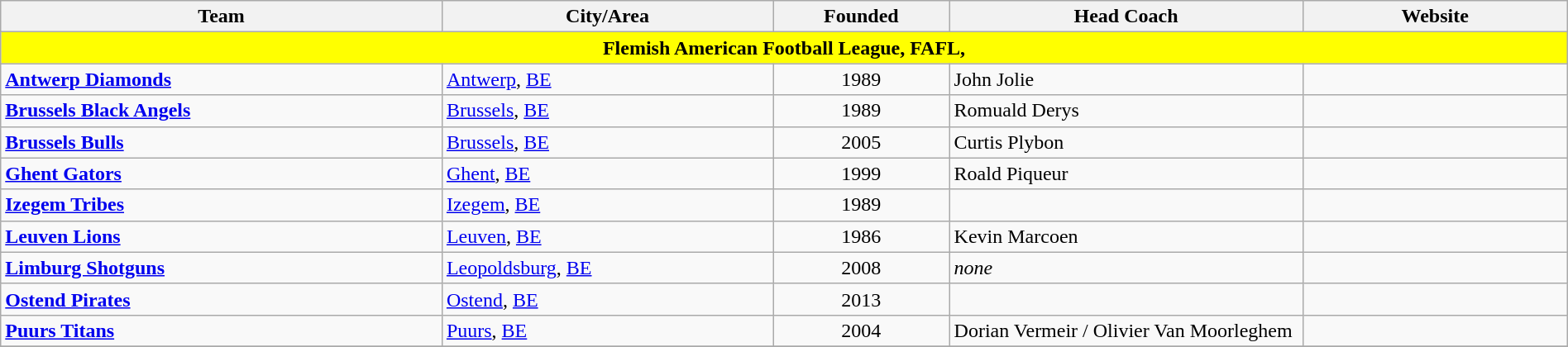<table class="wikitable sortable" style="width:100%; text-align:left">
<tr>
<th style="width:20%">Team</th>
<th style="width:15%">City/Area</th>
<th style="width:8%">Founded</th>
<th class="unsortable" style="width:16%">Head Coach</th>
<th class="unsortable" style="width:12%">Website</th>
</tr>
<tr class="unsortable">
<th style=background-color:yellow colspan=7><span>Flemish American Football League, FAFL, </span></th>
</tr>
<tr>
<td><strong><a href='#'>Antwerp Diamonds</a></strong></td>
<td><a href='#'>Antwerp</a>, <a href='#'>BE</a></td>
<td align=center>1989</td>
<td>John Jolie</td>
<td></td>
</tr>
<tr>
<td><strong><a href='#'>Brussels Black Angels</a></strong></td>
<td><a href='#'>Brussels</a>, <a href='#'>BE</a></td>
<td align=center>1989</td>
<td>Romuald Derys</td>
<td></td>
</tr>
<tr>
<td><strong><a href='#'>Brussels Bulls</a></strong></td>
<td><a href='#'>Brussels</a>, <a href='#'>BE</a></td>
<td align=center>2005</td>
<td>Curtis Plybon</td>
<td></td>
</tr>
<tr>
<td><strong><a href='#'>Ghent Gators</a></strong></td>
<td><a href='#'>Ghent</a>, <a href='#'>BE</a></td>
<td align=center>1999</td>
<td>Roald Piqueur</td>
<td></td>
</tr>
<tr>
<td><strong><a href='#'>Izegem Tribes</a></strong></td>
<td><a href='#'>Izegem</a>, <a href='#'>BE</a></td>
<td align=center>1989</td>
<td></td>
<td></td>
</tr>
<tr>
<td><strong><a href='#'>Leuven Lions</a></strong></td>
<td><a href='#'>Leuven</a>, <a href='#'>BE</a></td>
<td align=center>1986</td>
<td>Kevin Marcoen</td>
<td></td>
</tr>
<tr>
<td><strong><a href='#'>Limburg Shotguns</a></strong></td>
<td><a href='#'>Leopoldsburg</a>, <a href='#'>BE</a></td>
<td align=center>2008</td>
<td><em>none</em></td>
<td></td>
</tr>
<tr>
<td><strong><a href='#'>Ostend Pirates</a></strong></td>
<td><a href='#'>Ostend</a>, <a href='#'>BE</a></td>
<td align=center>2013</td>
<td></td>
<td></td>
</tr>
<tr>
<td><strong><a href='#'>Puurs Titans</a></strong></td>
<td><a href='#'>Puurs</a>, <a href='#'>BE</a></td>
<td align=center>2004</td>
<td>Dorian Vermeir / Olivier Van Moorleghem</td>
<td></td>
</tr>
<tr>
</tr>
</table>
